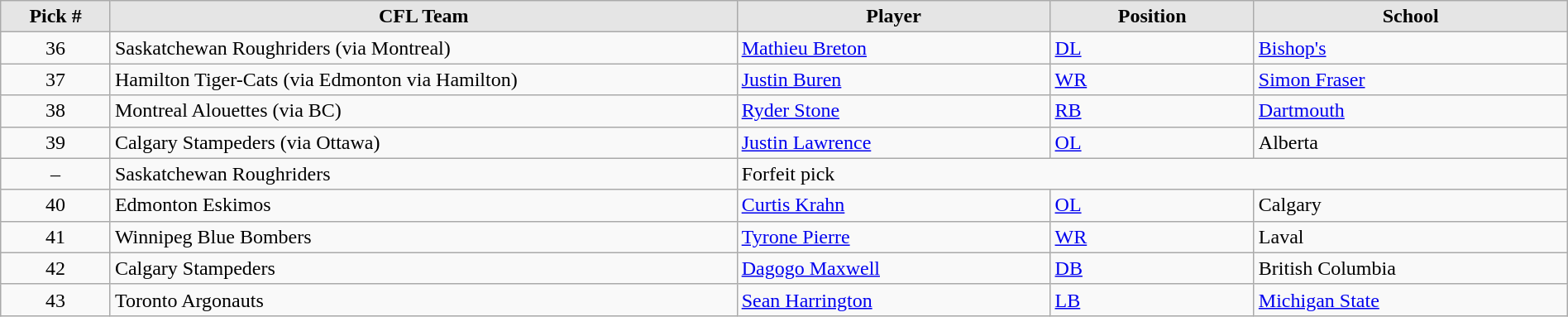<table class="wikitable" style="width: 100%">
<tr>
<th style="background:#E5E5E5;" width=7%>Pick #</th>
<th width=40% style="background:#E5E5E5;">CFL Team</th>
<th width=20% style="background:#E5E5E5;">Player</th>
<th width=13% style="background:#E5E5E5;">Position</th>
<th width=20% style="background:#E5E5E5;">School</th>
</tr>
<tr>
<td align=center>36</td>
<td>Saskatchewan Roughriders (via Montreal)</td>
<td><a href='#'>Mathieu Breton</a></td>
<td><a href='#'>DL</a></td>
<td><a href='#'>Bishop's</a></td>
</tr>
<tr>
<td align=center>37</td>
<td>Hamilton Tiger-Cats (via Edmonton via Hamilton)</td>
<td><a href='#'>Justin Buren</a></td>
<td><a href='#'>WR</a></td>
<td><a href='#'>Simon Fraser</a></td>
</tr>
<tr>
<td align=center>38</td>
<td>Montreal Alouettes (via BC)</td>
<td><a href='#'>Ryder Stone</a></td>
<td><a href='#'>RB</a></td>
<td><a href='#'>Dartmouth</a></td>
</tr>
<tr>
<td align=center>39</td>
<td>Calgary Stampeders (via Ottawa)</td>
<td><a href='#'>Justin Lawrence</a></td>
<td><a href='#'>OL</a></td>
<td>Alberta</td>
</tr>
<tr>
<td align=center>–</td>
<td>Saskatchewan Roughriders</td>
<td colspan="3">Forfeit pick</td>
</tr>
<tr>
<td align=center>40</td>
<td>Edmonton Eskimos</td>
<td><a href='#'>Curtis Krahn</a></td>
<td><a href='#'>OL</a></td>
<td>Calgary</td>
</tr>
<tr>
<td align=center>41</td>
<td>Winnipeg Blue Bombers</td>
<td><a href='#'>Tyrone Pierre</a></td>
<td><a href='#'>WR</a></td>
<td>Laval</td>
</tr>
<tr>
<td align=center>42</td>
<td>Calgary Stampeders</td>
<td><a href='#'>Dagogo Maxwell</a></td>
<td><a href='#'>DB</a></td>
<td>British Columbia</td>
</tr>
<tr>
<td align=center>43</td>
<td>Toronto Argonauts</td>
<td><a href='#'>Sean Harrington</a></td>
<td><a href='#'>LB</a></td>
<td><a href='#'>Michigan State</a></td>
</tr>
</table>
